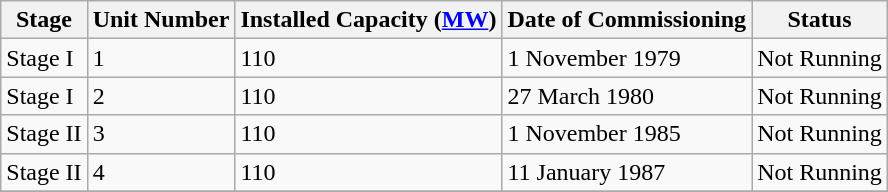<table class="sortable wikitable">
<tr>
<th>Stage</th>
<th>Unit Number</th>
<th>Installed Capacity (<a href='#'>MW</a>)</th>
<th>Date of Commissioning</th>
<th>Status</th>
</tr>
<tr>
<td>Stage I</td>
<td>1</td>
<td>110</td>
<td>1 November 1979</td>
<td>Not Running</td>
</tr>
<tr>
<td>Stage I</td>
<td>2</td>
<td>110</td>
<td>27 March 1980</td>
<td>Not Running</td>
</tr>
<tr>
<td>Stage II</td>
<td>3</td>
<td>110</td>
<td>1 November 1985</td>
<td>Not Running</td>
</tr>
<tr>
<td>Stage II</td>
<td>4</td>
<td>110</td>
<td>11 January 1987</td>
<td>Not Running</td>
</tr>
<tr>
</tr>
</table>
